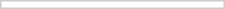<table border="0" width=150px border="0" cellpadding="2" cellspacing="0" style="font-size: 85%; border: 1px solid #CCCCCC; margin: 0.3em;">
<tr>
<td></td>
</tr>
</table>
